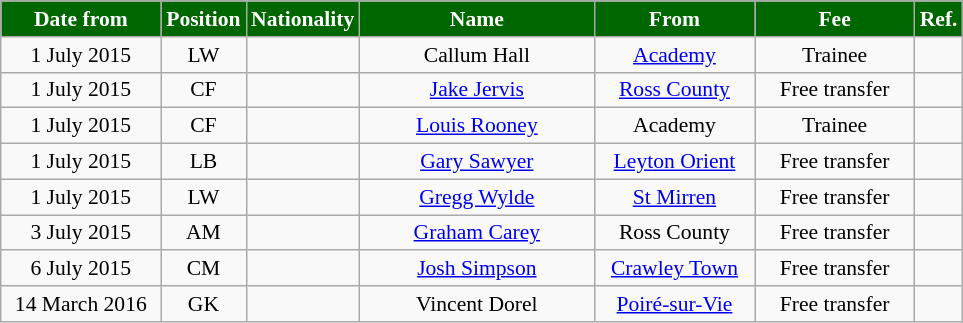<table class="wikitable"  style="text-align:center; font-size:90%; ">
<tr>
<th style="background:#006600; color:#FFFFFF; width:100px;">Date from</th>
<th style="background:#006600; color:#FFFFFF; width:50px;">Position</th>
<th style="background:#006600; color:#FFFFFF; width:50px;">Nationality</th>
<th style="background:#006600; color:#FFFFFF; width:150px;">Name</th>
<th style="background:#006600; color:#FFFFFF; width:100px;">From</th>
<th style="background:#006600; color:#FFFFFF; width:100px;">Fee</th>
<th style="background:#006600; color:#FFFFFF; width:25px;">Ref.</th>
</tr>
<tr>
<td>1 July 2015</td>
<td>LW</td>
<td></td>
<td>Callum Hall</td>
<td><a href='#'>Academy</a></td>
<td>Trainee</td>
<td></td>
</tr>
<tr>
<td>1 July 2015</td>
<td>CF</td>
<td></td>
<td><a href='#'>Jake Jervis</a></td>
<td><a href='#'>Ross County</a></td>
<td>Free transfer</td>
<td></td>
</tr>
<tr>
<td>1 July 2015</td>
<td>CF</td>
<td></td>
<td><a href='#'>Louis Rooney</a></td>
<td>Academy</td>
<td>Trainee</td>
<td></td>
</tr>
<tr>
<td>1 July 2015</td>
<td>LB</td>
<td></td>
<td><a href='#'>Gary Sawyer</a></td>
<td><a href='#'>Leyton Orient</a></td>
<td>Free transfer</td>
<td></td>
</tr>
<tr>
<td>1 July 2015</td>
<td>LW</td>
<td></td>
<td><a href='#'>Gregg Wylde</a></td>
<td><a href='#'>St Mirren</a></td>
<td>Free transfer</td>
<td></td>
</tr>
<tr>
<td>3 July 2015</td>
<td>AM</td>
<td></td>
<td><a href='#'>Graham Carey</a></td>
<td>Ross County</td>
<td>Free transfer</td>
<td></td>
</tr>
<tr>
<td>6 July 2015</td>
<td>CM</td>
<td></td>
<td><a href='#'>Josh Simpson</a></td>
<td><a href='#'>Crawley Town</a></td>
<td>Free transfer</td>
<td></td>
</tr>
<tr>
<td>14 March 2016</td>
<td>GK</td>
<td></td>
<td>Vincent Dorel</td>
<td><a href='#'>Poiré-sur-Vie</a></td>
<td>Free transfer</td>
<td></td>
</tr>
</table>
